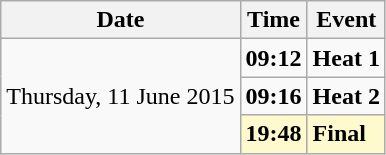<table class="wikitable">
<tr>
<th>Date</th>
<th>Time</th>
<th>Event</th>
</tr>
<tr>
<td rowspan="3">Thursday, 11 June 2015</td>
<td><strong>09:12</strong></td>
<td><strong>Heat 1</strong></td>
</tr>
<tr>
<td><strong>09:16</strong></td>
<td><strong>Heat 2</strong></td>
</tr>
<tr style="background-color:lemonchiffon;">
<td><strong>19:48</strong></td>
<td><strong>Final</strong></td>
</tr>
</table>
